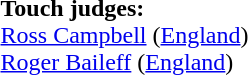<table width=100% style="font-size: 100%">
<tr>
<td><br><strong>Touch judges:</strong>
<br><a href='#'>Ross Campbell</a> (<a href='#'>England</a>)
<br><a href='#'>Roger Baileff</a> (<a href='#'>England</a>)</td>
</tr>
</table>
